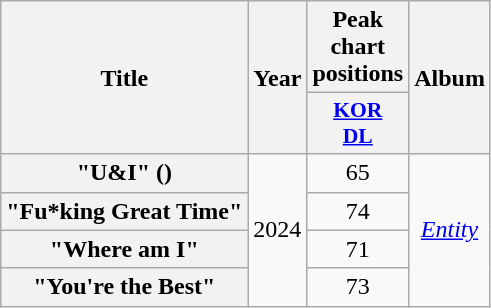<table class="wikitable plainrowheaders" style="text-align:center">
<tr>
<th scope="col" rowspan="2">Title</th>
<th scope="col" rowspan="2">Year</th>
<th scope="col">Peak chart positions</th>
<th scope="col" rowspan="2">Album</th>
</tr>
<tr>
<th scope="col" style="width:3em;font-size:90%"><a href='#'>KOR<br>DL</a><br></th>
</tr>
<tr>
<th scope="row">"U&I" ()</th>
<td rowspan="4">2024</td>
<td>65</td>
<td rowspan="4"><em><a href='#'>Entity</a></em></td>
</tr>
<tr>
<th scope="row">"Fu*king Great Time"</th>
<td>74</td>
</tr>
<tr>
<th scope="row">"Where am I"</th>
<td>71</td>
</tr>
<tr>
<th scope="row">"You're the Best"</th>
<td>73</td>
</tr>
</table>
